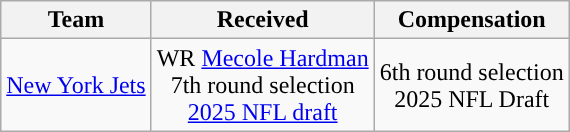<table class="wikitable sortable" style="text-align:center">
<tr>
<th>Team</th>
<th>Received</th>
<th>Compensation</th>
</tr>
<tr>
<td><a href='#'>New York Jets</a></td>
<td>WR <a href='#'>Mecole Hardman</a><br>7th round selection<br><a href='#'>2025 NFL draft</a></td>
<td>6th round selection<br>2025 NFL Draft</td>
</tr>
</table>
